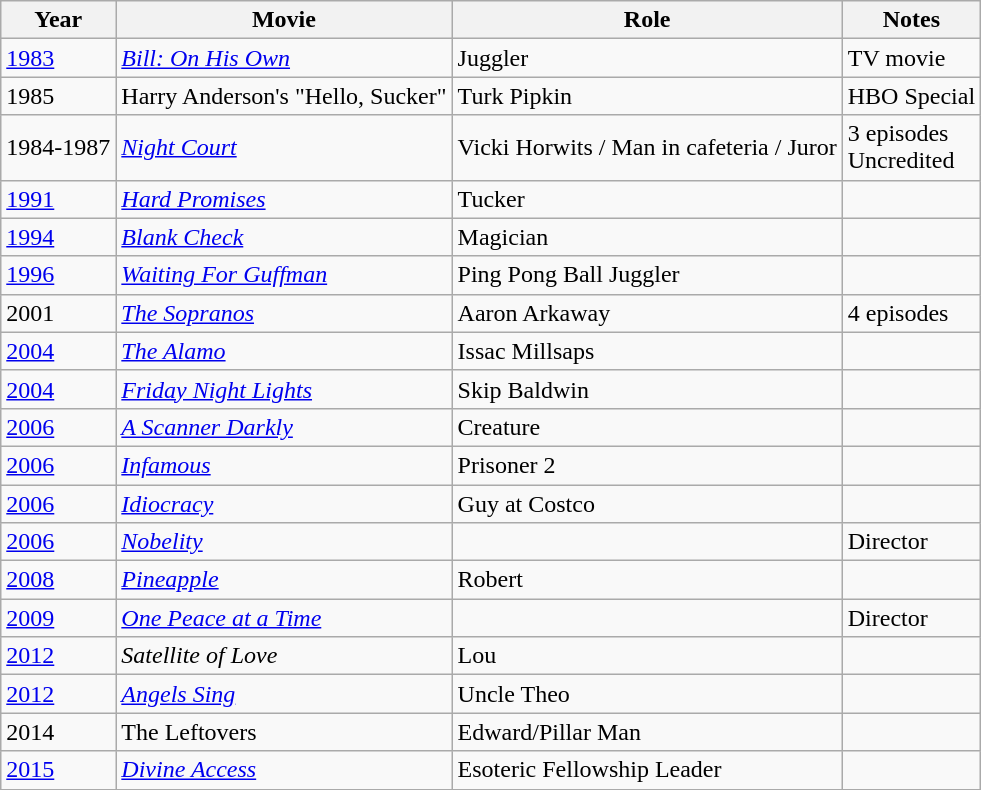<table class="wikitable">
<tr>
<th>Year</th>
<th>Movie</th>
<th>Role</th>
<th>Notes</th>
</tr>
<tr>
<td><a href='#'>1983</a></td>
<td><em><a href='#'>Bill: On His Own</a></em></td>
<td>Juggler</td>
<td>TV movie</td>
</tr>
<tr>
<td>1985</td>
<td>Harry Anderson's "Hello, Sucker"</td>
<td>Turk Pipkin</td>
<td>HBO Special</td>
</tr>
<tr>
<td>1984-1987</td>
<td><em><a href='#'>Night Court</a></em></td>
<td>Vicki Horwits / Man in cafeteria / Juror</td>
<td>3 episodes<br>Uncredited</td>
</tr>
<tr>
<td><a href='#'>1991</a></td>
<td><em><a href='#'>Hard Promises</a></em></td>
<td>Tucker</td>
<td></td>
</tr>
<tr>
<td><a href='#'>1994</a></td>
<td><em><a href='#'>Blank Check</a></em></td>
<td>Magician</td>
<td></td>
</tr>
<tr>
<td><a href='#'>1996</a></td>
<td><em><a href='#'>Waiting For Guffman</a></em></td>
<td>Ping Pong Ball Juggler</td>
<td></td>
</tr>
<tr>
<td>2001</td>
<td><em><a href='#'>The Sopranos</a></em></td>
<td>Aaron Arkaway</td>
<td>4 episodes</td>
</tr>
<tr>
<td><a href='#'>2004</a></td>
<td><em><a href='#'>The Alamo</a></em></td>
<td>Issac Millsaps</td>
<td></td>
</tr>
<tr>
<td><a href='#'>2004</a></td>
<td><em><a href='#'>Friday Night Lights</a></em></td>
<td>Skip Baldwin</td>
<td></td>
</tr>
<tr>
<td><a href='#'>2006</a></td>
<td><em><a href='#'>A Scanner Darkly</a></em></td>
<td>Creature</td>
<td></td>
</tr>
<tr>
<td><a href='#'>2006</a></td>
<td><em><a href='#'>Infamous</a></em></td>
<td>Prisoner 2</td>
<td></td>
</tr>
<tr>
<td><a href='#'>2006</a></td>
<td><em><a href='#'>Idiocracy</a></em></td>
<td>Guy at Costco</td>
<td></td>
</tr>
<tr>
<td><a href='#'>2006</a></td>
<td><em><a href='#'>Nobelity</a></em></td>
<td></td>
<td>Director</td>
</tr>
<tr>
<td><a href='#'>2008</a></td>
<td><em><a href='#'>Pineapple</a></em></td>
<td>Robert</td>
<td></td>
</tr>
<tr>
<td><a href='#'>2009</a></td>
<td><em><a href='#'>One Peace at a Time</a></em></td>
<td></td>
<td>Director</td>
</tr>
<tr>
<td><a href='#'>2012</a></td>
<td><em>Satellite of Love</em></td>
<td>Lou</td>
<td></td>
</tr>
<tr>
<td><a href='#'>2012</a></td>
<td><em><a href='#'>Angels Sing</a></em></td>
<td>Uncle Theo</td>
<td></td>
</tr>
<tr>
<td>2014</td>
<td>The Leftovers</td>
<td>Edward/Pillar Man</td>
<td></td>
</tr>
<tr>
<td><a href='#'>2015</a></td>
<td><em><a href='#'>Divine Access</a></em></td>
<td>Esoteric Fellowship Leader</td>
<td></td>
</tr>
</table>
